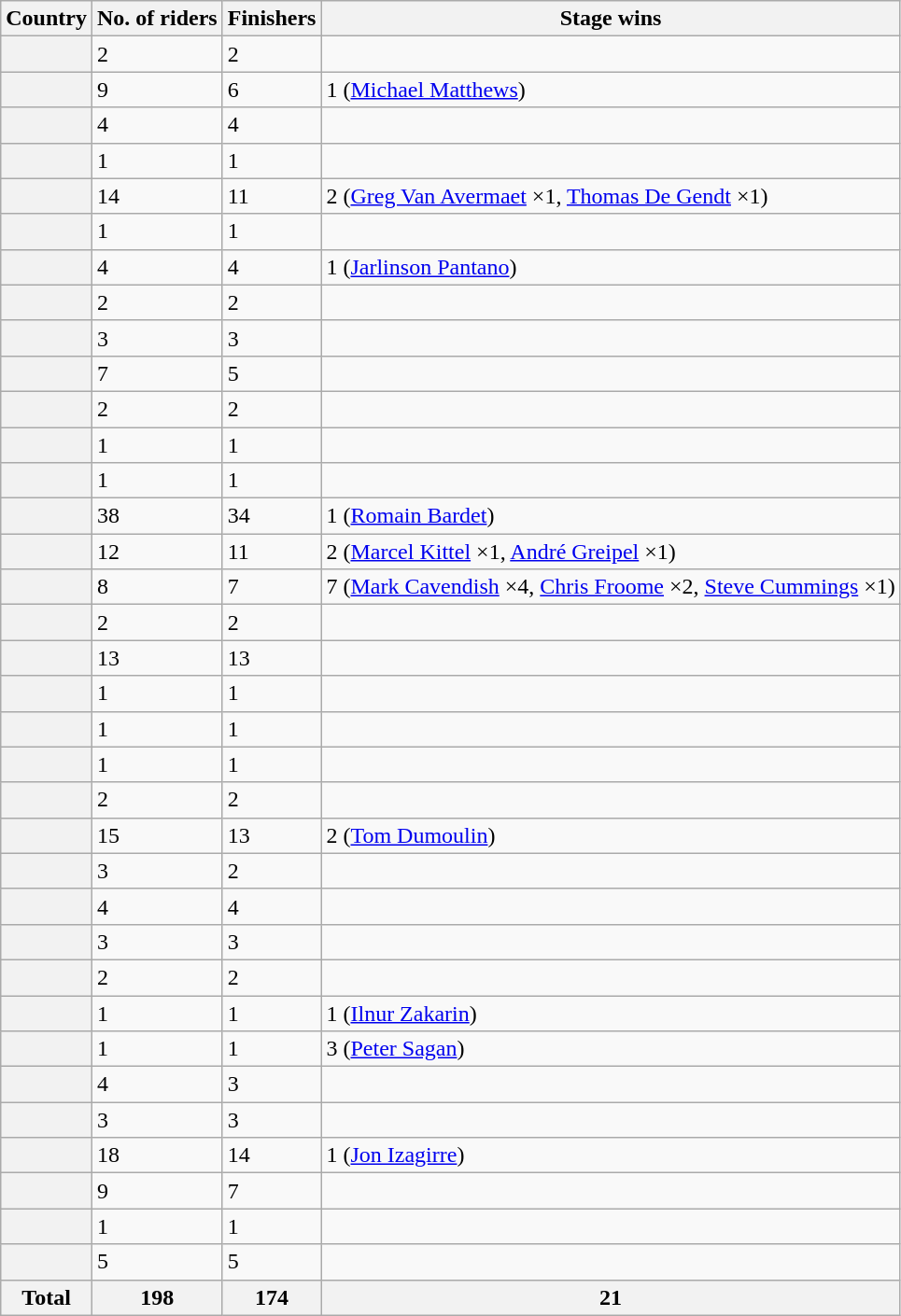<table class="wikitable plainrowheaders sortable">
<tr>
<th scope="col">Country</th>
<th scope="col">No. of riders</th>
<th scope="col">Finishers</th>
<th scope="col">Stage wins</th>
</tr>
<tr>
<th scope="row"></th>
<td>2</td>
<td>2</td>
<td></td>
</tr>
<tr>
<th scope="row"></th>
<td>9</td>
<td>6</td>
<td>1 (<a href='#'>Michael Matthews</a>)</td>
</tr>
<tr>
<th scope="row"></th>
<td>4</td>
<td>4</td>
<td></td>
</tr>
<tr>
<th scope="row"></th>
<td>1</td>
<td>1</td>
<td></td>
</tr>
<tr>
<th scope="row"></th>
<td>14</td>
<td>11</td>
<td>2 (<a href='#'>Greg Van Avermaet</a>  ×1, <a href='#'>Thomas De Gendt</a> ×1)</td>
</tr>
<tr>
<th scope="row"></th>
<td>1</td>
<td>1</td>
<td></td>
</tr>
<tr>
<th scope="row"></th>
<td>4</td>
<td>4</td>
<td>1 (<a href='#'>Jarlinson Pantano</a>)</td>
</tr>
<tr>
<th scope="row"></th>
<td>2</td>
<td>2</td>
<td></td>
</tr>
<tr>
<th scope="row"></th>
<td>3</td>
<td>3</td>
<td></td>
</tr>
<tr>
<th scope="row"></th>
<td>7</td>
<td>5</td>
<td></td>
</tr>
<tr>
<th scope="row"></th>
<td>2</td>
<td>2</td>
<td></td>
</tr>
<tr>
<th scope="row"></th>
<td>1</td>
<td>1</td>
<td></td>
</tr>
<tr>
<th scope="row"></th>
<td>1</td>
<td>1</td>
<td></td>
</tr>
<tr>
<th scope="row"></th>
<td>38</td>
<td>34</td>
<td>1 (<a href='#'>Romain Bardet</a>)</td>
</tr>
<tr>
<th scope="row"></th>
<td>12</td>
<td>11</td>
<td>2 (<a href='#'>Marcel Kittel</a> ×1, <a href='#'>André Greipel</a> ×1)</td>
</tr>
<tr>
<th scope="row"></th>
<td>8</td>
<td>7</td>
<td>7 (<a href='#'>Mark Cavendish</a> ×4, <a href='#'>Chris Froome</a> ×2, <a href='#'>Steve Cummings</a> ×1)</td>
</tr>
<tr>
<th scope="row"></th>
<td>2</td>
<td>2</td>
<td></td>
</tr>
<tr>
<th scope="row"></th>
<td>13</td>
<td>13</td>
<td></td>
</tr>
<tr>
<th scope="row"></th>
<td>1</td>
<td>1</td>
<td></td>
</tr>
<tr>
<th scope="row"></th>
<td>1</td>
<td>1</td>
<td></td>
</tr>
<tr>
<th scope="row"></th>
<td>1</td>
<td>1</td>
<td></td>
</tr>
<tr>
<th scope="row"></th>
<td>2</td>
<td>2</td>
<td></td>
</tr>
<tr>
<th scope="row"></th>
<td>15</td>
<td>13</td>
<td>2 (<a href='#'>Tom Dumoulin</a>)</td>
</tr>
<tr>
<th scope="row"></th>
<td>3</td>
<td>2</td>
<td></td>
</tr>
<tr>
<th scope="row"></th>
<td>4</td>
<td>4</td>
<td></td>
</tr>
<tr>
<th scope="row"></th>
<td>3</td>
<td>3</td>
<td></td>
</tr>
<tr>
<th scope="row"></th>
<td>2</td>
<td>2</td>
<td></td>
</tr>
<tr>
<th scope="row"></th>
<td>1</td>
<td>1</td>
<td>1 (<a href='#'>Ilnur Zakarin</a>)</td>
</tr>
<tr>
<th scope="row"></th>
<td>1</td>
<td>1</td>
<td>3 (<a href='#'>Peter Sagan</a>)</td>
</tr>
<tr>
<th scope="row"></th>
<td>4</td>
<td>3</td>
<td></td>
</tr>
<tr>
<th scope="row"></th>
<td>3</td>
<td>3</td>
<td></td>
</tr>
<tr>
<th scope="row"></th>
<td>18</td>
<td>14</td>
<td>1 (<a href='#'>Jon Izagirre</a>)</td>
</tr>
<tr>
<th scope="row"></th>
<td>9</td>
<td>7</td>
<td></td>
</tr>
<tr>
<th scope="row"></th>
<td>1</td>
<td>1</td>
<td></td>
</tr>
<tr>
<th scope="row"></th>
<td>5</td>
<td>5</td>
<td></td>
</tr>
<tr>
<th>Total</th>
<th>198</th>
<th>174</th>
<th>21</th>
</tr>
</table>
